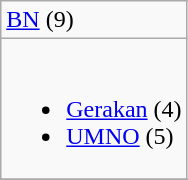<table class="wikitable">
<tr>
<td> <a href='#'>BN</a> (9)</td>
</tr>
<tr>
<td><br><ul><li> <a href='#'>Gerakan</a> (4)</li><li> <a href='#'>UMNO</a> (5)</li></ul></td>
</tr>
<tr>
</tr>
</table>
